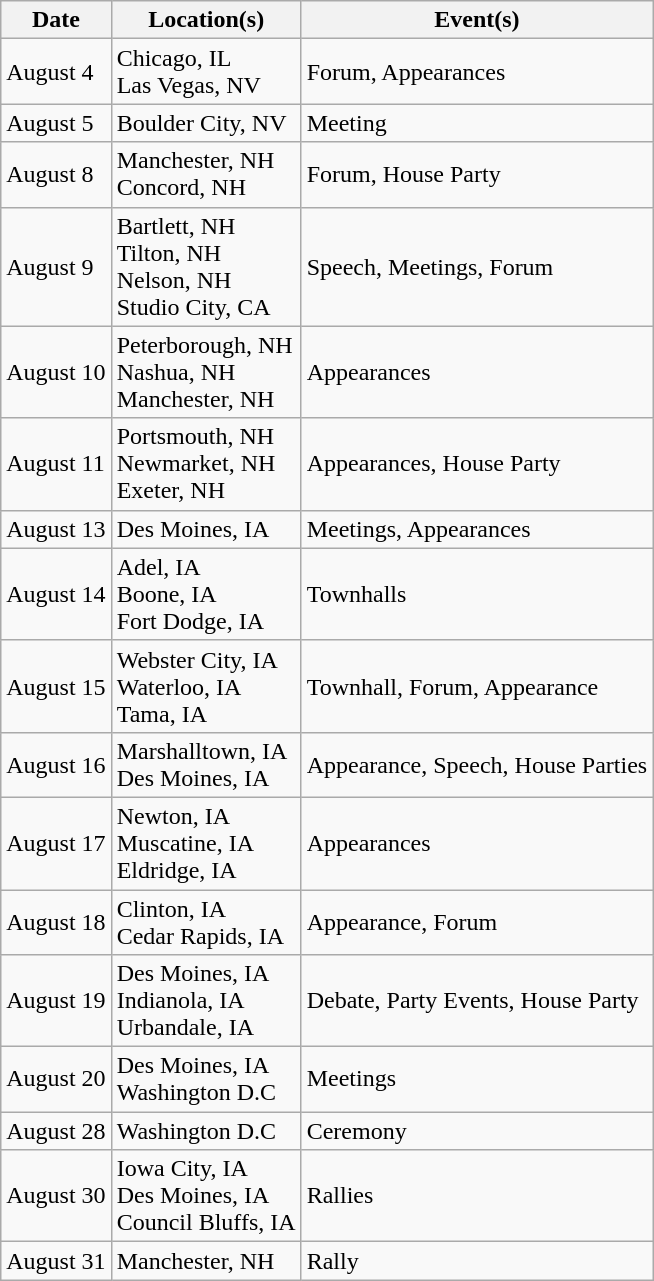<table class="wikitable">
<tr>
<th>Date</th>
<th>Location(s)</th>
<th>Event(s)</th>
</tr>
<tr>
<td>August 4</td>
<td>Chicago, IL <br> Las Vegas, NV</td>
<td>Forum, Appearances</td>
</tr>
<tr>
<td>August 5</td>
<td>Boulder City, NV</td>
<td>Meeting</td>
</tr>
<tr>
<td>August 8</td>
<td>Manchester, NH <br> Concord, NH</td>
<td>Forum, House Party</td>
</tr>
<tr>
<td>August 9</td>
<td>Bartlett, NH <br> Tilton, NH <br> Nelson, NH <br> Studio City, CA</td>
<td>Speech, Meetings, Forum</td>
</tr>
<tr>
<td>August 10</td>
<td>Peterborough, NH <br> Nashua, NH <br> Manchester, NH</td>
<td>Appearances</td>
</tr>
<tr>
<td>August 11</td>
<td>Portsmouth, NH <br> Newmarket, NH <br> Exeter, NH</td>
<td>Appearances, House Party</td>
</tr>
<tr>
<td>August 13</td>
<td>Des Moines, IA</td>
<td>Meetings, Appearances</td>
</tr>
<tr>
<td>August 14</td>
<td>Adel, IA <br> Boone, IA <br> Fort Dodge, IA</td>
<td>Townhalls</td>
</tr>
<tr>
<td>August 15</td>
<td>Webster City, IA <br> Waterloo, IA <br> Tama, IA</td>
<td>Townhall, Forum, Appearance</td>
</tr>
<tr>
<td>August 16</td>
<td>Marshalltown, IA <br> Des Moines, IA</td>
<td>Appearance, Speech, House Parties</td>
</tr>
<tr>
<td>August 17</td>
<td>Newton, IA <br> Muscatine, IA<br> Eldridge, IA</td>
<td>Appearances</td>
</tr>
<tr>
<td>August 18</td>
<td>Clinton, IA <br> Cedar Rapids, IA</td>
<td>Appearance, Forum</td>
</tr>
<tr>
<td>August 19</td>
<td>Des Moines, IA <br> Indianola, IA <br> Urbandale, IA</td>
<td>Debate, Party Events, House Party</td>
</tr>
<tr>
<td>August 20</td>
<td>Des Moines, IA <br> Washington D.C</td>
<td>Meetings</td>
</tr>
<tr>
<td>August 28</td>
<td>Washington D.C</td>
<td>Ceremony</td>
</tr>
<tr>
<td>August 30</td>
<td>Iowa City, IA <br> Des Moines, IA <br> Council Bluffs, IA</td>
<td>Rallies</td>
</tr>
<tr>
<td>August 31</td>
<td>Manchester, NH</td>
<td>Rally</td>
</tr>
</table>
